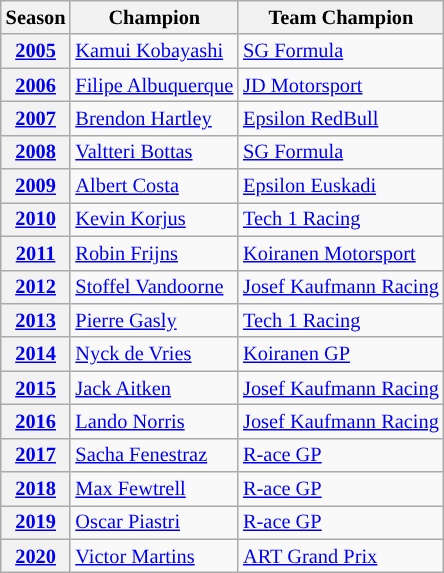<table class="wikitable" style="font-size: 85%;">
<tr>
<th>Season</th>
<th>Champion</th>
<th>Team Champion</th>
</tr>
<tr>
<th><a href='#'>2005</a></th>
<td> <a href='#'>Kamui Kobayashi</a></td>
<td> <a href='#'>SG Formula</a></td>
</tr>
<tr>
<th><a href='#'>2006</a></th>
<td> <a href='#'>Filipe Albuquerque</a></td>
<td> <a href='#'>JD Motorsport</a></td>
</tr>
<tr>
<th><a href='#'>2007</a></th>
<td> <a href='#'>Brendon Hartley</a></td>
<td> <a href='#'>Epsilon RedBull</a></td>
</tr>
<tr>
<th><a href='#'>2008</a></th>
<td> <a href='#'>Valtteri Bottas</a></td>
<td> <a href='#'>SG Formula</a></td>
</tr>
<tr>
<th><a href='#'>2009</a></th>
<td> <a href='#'>Albert Costa</a></td>
<td> <a href='#'>Epsilon Euskadi</a></td>
</tr>
<tr>
<th><a href='#'>2010</a></th>
<td> <a href='#'>Kevin Korjus</a></td>
<td> <a href='#'>Tech 1 Racing</a></td>
</tr>
<tr>
<th><a href='#'>2011</a></th>
<td> <a href='#'>Robin Frijns</a></td>
<td> <a href='#'>Koiranen Motorsport</a></td>
</tr>
<tr>
<th><a href='#'>2012</a></th>
<td> <a href='#'>Stoffel Vandoorne</a></td>
<td> <a href='#'>Josef Kaufmann Racing</a></td>
</tr>
<tr>
<th><a href='#'>2013</a></th>
<td> <a href='#'>Pierre Gasly</a></td>
<td> <a href='#'>Tech 1 Racing</a></td>
</tr>
<tr>
<th><a href='#'>2014</a></th>
<td> <a href='#'>Nyck de Vries</a></td>
<td> <a href='#'>Koiranen GP</a></td>
</tr>
<tr>
<th><a href='#'>2015</a></th>
<td> <a href='#'>Jack Aitken</a></td>
<td> <a href='#'>Josef Kaufmann Racing</a></td>
</tr>
<tr>
<th><a href='#'>2016</a></th>
<td> <a href='#'>Lando Norris</a></td>
<td> <a href='#'>Josef Kaufmann Racing</a></td>
</tr>
<tr>
<th><a href='#'>2017</a></th>
<td> <a href='#'>Sacha Fenestraz</a></td>
<td> <a href='#'>R-ace GP</a></td>
</tr>
<tr>
<th><a href='#'>2018</a></th>
<td> <a href='#'>Max Fewtrell</a></td>
<td> <a href='#'>R-ace GP</a></td>
</tr>
<tr>
<th><a href='#'>2019</a></th>
<td> <a href='#'>Oscar Piastri</a></td>
<td> <a href='#'>R-ace GP</a></td>
</tr>
<tr>
<th><a href='#'>2020</a></th>
<td> <a href='#'>Victor Martins</a></td>
<td> <a href='#'>ART Grand Prix</a></td>
</tr>
</table>
